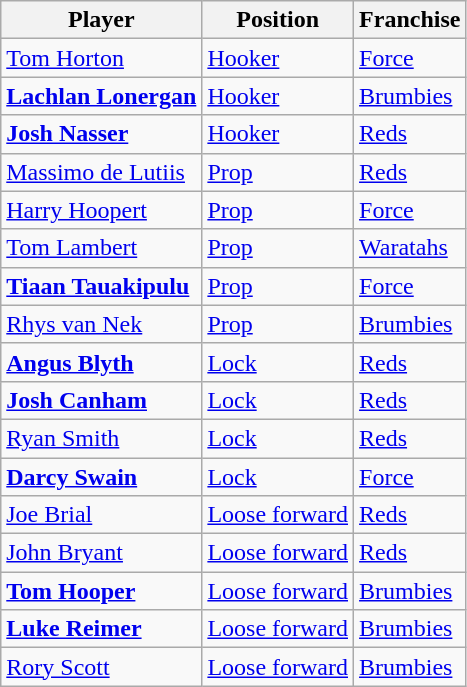<table class="wikitable">
<tr>
<th>Player</th>
<th>Position</th>
<th>Franchise</th>
</tr>
<tr>
<td><a href='#'>Tom Horton</a></td>
<td><a href='#'>Hooker</a></td>
<td><a href='#'>Force</a></td>
</tr>
<tr>
<td><strong><a href='#'>Lachlan Lonergan</a></strong></td>
<td><a href='#'>Hooker</a></td>
<td><a href='#'>Brumbies</a></td>
</tr>
<tr>
<td><strong><a href='#'>Josh Nasser</a></strong></td>
<td><a href='#'>Hooker</a></td>
<td><a href='#'>Reds</a></td>
</tr>
<tr>
<td><a href='#'>Massimo de Lutiis</a></td>
<td><a href='#'>Prop</a></td>
<td><a href='#'>Reds</a></td>
</tr>
<tr>
<td><a href='#'>Harry Hoopert</a></td>
<td><a href='#'>Prop</a></td>
<td><a href='#'>Force</a></td>
</tr>
<tr>
<td><a href='#'>Tom Lambert</a></td>
<td><a href='#'>Prop</a></td>
<td><a href='#'>Waratahs</a></td>
</tr>
<tr>
<td><strong><a href='#'>Tiaan Tauakipulu</a></strong></td>
<td><a href='#'>Prop</a></td>
<td><a href='#'>Force</a></td>
</tr>
<tr>
<td><a href='#'>Rhys van Nek</a></td>
<td><a href='#'>Prop</a></td>
<td><a href='#'>Brumbies</a></td>
</tr>
<tr>
<td><strong><a href='#'>Angus Blyth</a></strong></td>
<td><a href='#'>Lock</a></td>
<td><a href='#'>Reds</a></td>
</tr>
<tr>
<td><strong><a href='#'>Josh Canham</a></strong></td>
<td><a href='#'>Lock</a></td>
<td><a href='#'>Reds</a></td>
</tr>
<tr>
<td><a href='#'>Ryan Smith</a></td>
<td><a href='#'>Lock</a></td>
<td><a href='#'>Reds</a></td>
</tr>
<tr>
<td><strong><a href='#'>Darcy Swain</a></strong></td>
<td><a href='#'>Lock</a></td>
<td><a href='#'>Force</a></td>
</tr>
<tr>
<td><a href='#'>Joe Brial</a></td>
<td><a href='#'>Loose forward</a></td>
<td><a href='#'>Reds</a></td>
</tr>
<tr>
<td><a href='#'>John Bryant</a></td>
<td><a href='#'>Loose forward</a></td>
<td><a href='#'>Reds</a></td>
</tr>
<tr>
<td><strong><a href='#'>Tom Hooper</a></strong></td>
<td><a href='#'>Loose forward</a></td>
<td><a href='#'>Brumbies</a></td>
</tr>
<tr>
<td><strong><a href='#'>Luke Reimer</a></strong></td>
<td><a href='#'>Loose forward</a></td>
<td><a href='#'>Brumbies</a></td>
</tr>
<tr>
<td><a href='#'>Rory Scott</a></td>
<td><a href='#'>Loose forward</a></td>
<td><a href='#'>Brumbies</a></td>
</tr>
</table>
